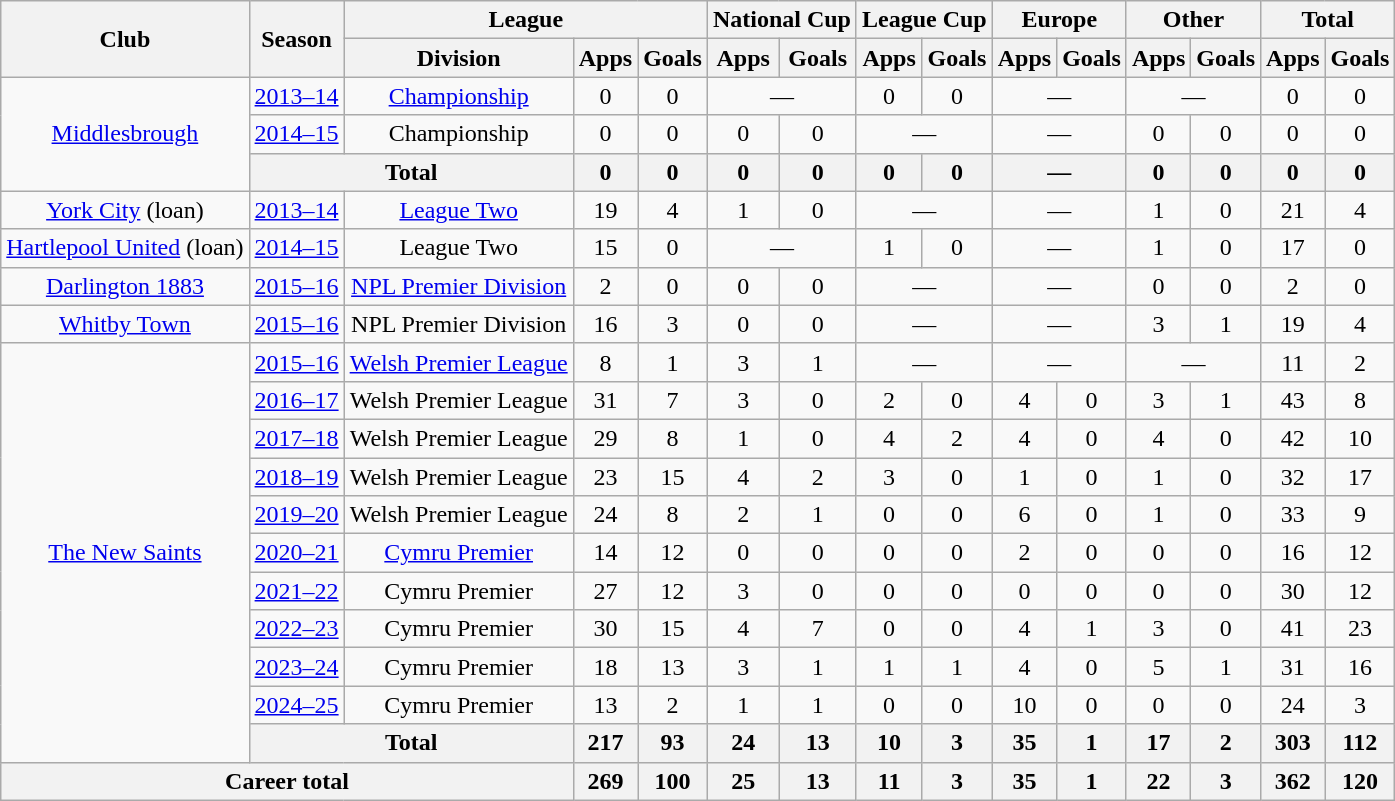<table class=wikitable style="text-align: center">
<tr>
<th rowspan=2>Club</th>
<th rowspan=2>Season</th>
<th colspan=3>League</th>
<th colspan=2>National Cup</th>
<th colspan=2>League Cup</th>
<th colspan=2>Europe</th>
<th colspan=2>Other</th>
<th colspan=2>Total</th>
</tr>
<tr>
<th>Division</th>
<th>Apps</th>
<th>Goals</th>
<th>Apps</th>
<th>Goals</th>
<th>Apps</th>
<th>Goals</th>
<th>Apps</th>
<th>Goals</th>
<th>Apps</th>
<th>Goals</th>
<th>Apps</th>
<th>Goals</th>
</tr>
<tr>
<td rowspan=3><a href='#'>Middlesbrough</a></td>
<td><a href='#'>2013–14</a></td>
<td><a href='#'>Championship</a></td>
<td>0</td>
<td>0</td>
<td colspan=2>—</td>
<td>0</td>
<td>0</td>
<td colspan=2>—</td>
<td colspan=2>—</td>
<td>0</td>
<td>0</td>
</tr>
<tr>
<td><a href='#'>2014–15</a></td>
<td>Championship</td>
<td>0</td>
<td>0</td>
<td>0</td>
<td>0</td>
<td colspan=2>—</td>
<td colspan=2>—</td>
<td>0</td>
<td>0</td>
<td>0</td>
<td>0</td>
</tr>
<tr>
<th colspan=2>Total</th>
<th>0</th>
<th>0</th>
<th>0</th>
<th>0</th>
<th>0</th>
<th>0</th>
<th colspan=2>—</th>
<th>0</th>
<th>0</th>
<th>0</th>
<th>0</th>
</tr>
<tr>
<td><a href='#'>York City</a> (loan)</td>
<td><a href='#'>2013–14</a></td>
<td><a href='#'>League Two</a></td>
<td>19</td>
<td>4</td>
<td>1</td>
<td>0</td>
<td colspan=2>—</td>
<td colspan=2>—</td>
<td>1</td>
<td>0</td>
<td>21</td>
<td>4</td>
</tr>
<tr>
<td><a href='#'>Hartlepool United</a> (loan)</td>
<td><a href='#'>2014–15</a></td>
<td>League Two</td>
<td>15</td>
<td>0</td>
<td colspan=2>—</td>
<td>1</td>
<td>0</td>
<td colspan=2>—</td>
<td>1</td>
<td>0</td>
<td>17</td>
<td>0</td>
</tr>
<tr>
<td><a href='#'>Darlington 1883</a></td>
<td><a href='#'>2015–16</a></td>
<td><a href='#'>NPL Premier Division</a></td>
<td>2</td>
<td>0</td>
<td>0</td>
<td>0</td>
<td colspan=2>—</td>
<td colspan=2>—</td>
<td>0</td>
<td>0</td>
<td>2</td>
<td>0</td>
</tr>
<tr>
<td><a href='#'>Whitby Town</a></td>
<td><a href='#'>2015–16</a></td>
<td>NPL Premier Division</td>
<td>16</td>
<td>3</td>
<td>0</td>
<td>0</td>
<td colspan=2>—</td>
<td colspan=2>—</td>
<td>3</td>
<td>1</td>
<td>19</td>
<td>4</td>
</tr>
<tr>
<td rowspan=11><a href='#'>The New Saints</a></td>
<td><a href='#'>2015–16</a></td>
<td><a href='#'>Welsh Premier League</a></td>
<td>8</td>
<td>1</td>
<td>3</td>
<td>1</td>
<td colspan=2>—</td>
<td colspan=2>—</td>
<td colspan=2>—</td>
<td>11</td>
<td>2</td>
</tr>
<tr>
<td><a href='#'>2016–17</a></td>
<td>Welsh Premier League</td>
<td>31</td>
<td>7</td>
<td>3</td>
<td>0</td>
<td>2</td>
<td>0</td>
<td>4</td>
<td>0</td>
<td>3</td>
<td>1</td>
<td>43</td>
<td>8</td>
</tr>
<tr>
<td><a href='#'>2017–18</a></td>
<td>Welsh Premier League</td>
<td>29</td>
<td>8</td>
<td>1</td>
<td>0</td>
<td>4</td>
<td>2</td>
<td>4</td>
<td>0</td>
<td>4</td>
<td>0</td>
<td>42</td>
<td>10</td>
</tr>
<tr>
<td><a href='#'>2018–19</a></td>
<td>Welsh Premier League</td>
<td>23</td>
<td>15</td>
<td>4</td>
<td>2</td>
<td>3</td>
<td>0</td>
<td>1</td>
<td>0</td>
<td>1</td>
<td>0</td>
<td>32</td>
<td>17</td>
</tr>
<tr>
<td><a href='#'>2019–20</a></td>
<td>Welsh Premier League</td>
<td>24</td>
<td>8</td>
<td>2</td>
<td>1</td>
<td>0</td>
<td>0</td>
<td>6</td>
<td>0</td>
<td>1</td>
<td>0</td>
<td>33</td>
<td>9</td>
</tr>
<tr>
<td><a href='#'>2020–21</a></td>
<td><a href='#'>Cymru Premier</a></td>
<td>14</td>
<td>12</td>
<td>0</td>
<td>0</td>
<td>0</td>
<td>0</td>
<td>2</td>
<td>0</td>
<td>0</td>
<td>0</td>
<td>16</td>
<td>12</td>
</tr>
<tr>
<td><a href='#'>2021–22</a></td>
<td>Cymru Premier</td>
<td>27</td>
<td>12</td>
<td>3</td>
<td>0</td>
<td>0</td>
<td>0</td>
<td>0</td>
<td>0</td>
<td>0</td>
<td>0</td>
<td>30</td>
<td>12</td>
</tr>
<tr>
<td><a href='#'>2022–23</a></td>
<td>Cymru Premier</td>
<td>30</td>
<td>15</td>
<td>4</td>
<td>7</td>
<td>0</td>
<td>0</td>
<td>4</td>
<td>1</td>
<td>3</td>
<td>0</td>
<td>41</td>
<td>23</td>
</tr>
<tr>
<td><a href='#'>2023–24</a></td>
<td>Cymru Premier</td>
<td>18</td>
<td>13</td>
<td>3</td>
<td>1</td>
<td>1</td>
<td>1</td>
<td>4</td>
<td>0</td>
<td>5</td>
<td>1</td>
<td>31</td>
<td>16</td>
</tr>
<tr>
<td><a href='#'>2024–25</a></td>
<td>Cymru Premier</td>
<td>13</td>
<td>2</td>
<td>1</td>
<td>1</td>
<td>0</td>
<td>0</td>
<td>10</td>
<td>0</td>
<td>0</td>
<td>0</td>
<td>24</td>
<td>3</td>
</tr>
<tr>
<th colspan=2>Total</th>
<th>217</th>
<th>93</th>
<th>24</th>
<th>13</th>
<th>10</th>
<th>3</th>
<th>35</th>
<th>1</th>
<th>17</th>
<th>2</th>
<th>303</th>
<th>112</th>
</tr>
<tr>
<th colspan=3>Career total</th>
<th>269</th>
<th>100</th>
<th>25</th>
<th>13</th>
<th>11</th>
<th>3</th>
<th>35</th>
<th>1</th>
<th>22</th>
<th>3</th>
<th>362</th>
<th>120</th>
</tr>
</table>
